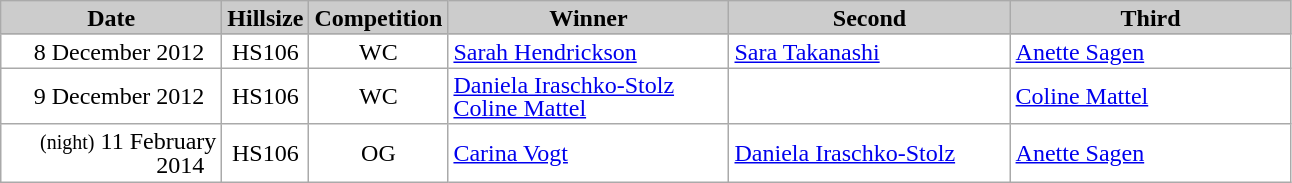<table class="wikitable plainrowheaders" style="background:#fff; font-size:100%; line-height:15px; border:grey solid 1px; border-collapse:collapse;">
<tr style="background:#ccc; text-align:center;">
<th style="background:#ccc;" width="140">Date</th>
<th style="background:#ccc;" width="45">Hillsize</th>
<th style="background:#ccc;" width="80">Competition</th>
<th style="background:#ccc;" width="180">Winner</th>
<th style="background:#ccc;" width="180">Second</th>
<th style="background:#ccc;" width="180">Third</th>
</tr>
<tr>
<td align=right>8 December 2012  </td>
<td align=center>HS106</td>
<td align=center>WC</td>
<td> <a href='#'>Sarah Hendrickson</a></td>
<td> <a href='#'>Sara Takanashi</a></td>
<td> <a href='#'>Anette Sagen</a></td>
</tr>
<tr>
<td align=right>9 December 2012  </td>
<td align=center>HS106</td>
<td align=center>WC</td>
<td> <a href='#'>Daniela Iraschko-Stolz</a><br> <a href='#'>Coline Mattel</a></td>
<td></td>
<td> <a href='#'>Coline Mattel</a></td>
</tr>
<tr>
<td align=right><small>(night)</small> 11 February 2014  </td>
<td align=center>HS106</td>
<td align=center>OG</td>
<td> <a href='#'>Carina Vogt</a></td>
<td> <a href='#'>Daniela Iraschko-Stolz</a></td>
<td> <a href='#'>Anette Sagen</a></td>
</tr>
</table>
